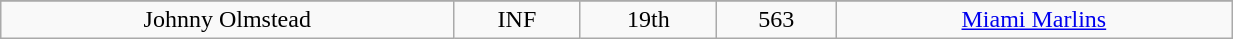<table class="wikitable" width="65%">
<tr align="center">
</tr>
<tr align="center" bgcolor="">
<td>Johnny Olmstead</td>
<td>INF</td>
<td>19th</td>
<td>563</td>
<td><a href='#'>Miami Marlins</a></td>
</tr>
</table>
